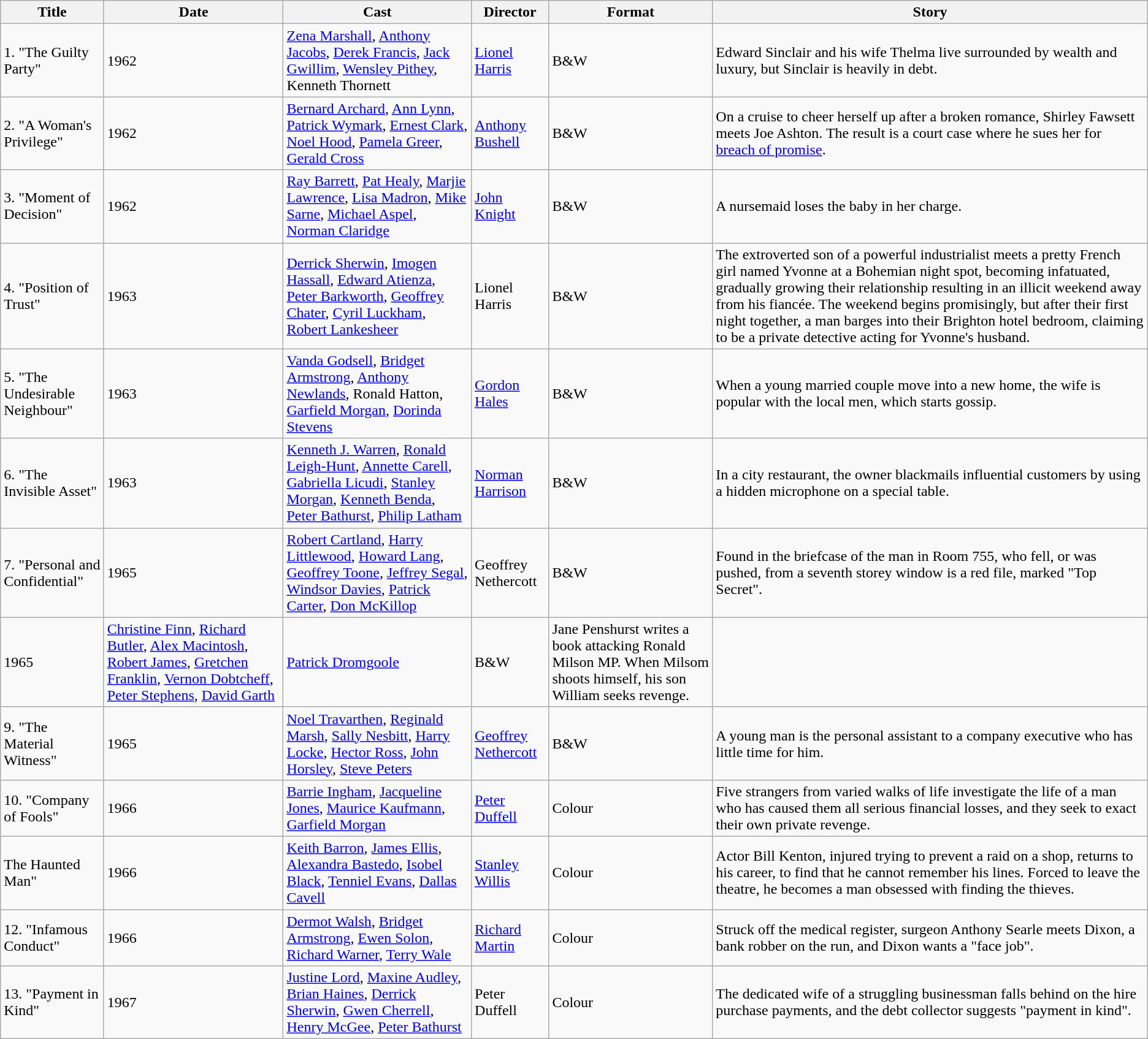<table class="wikitable">
<tr>
<th>Title</th>
<th>Date</th>
<th>Cast</th>
<th>Director</th>
<th>Format</th>
<th>Story</th>
</tr>
<tr>
<td>1. "The Guilty Party"</td>
<td>1962</td>
<td><a href='#'>Zena Marshall</a>, <a href='#'>Anthony Jacobs</a>, <a href='#'>Derek Francis</a>, <a href='#'>Jack Gwillim</a>, <a href='#'>Wensley Pithey</a>, Kenneth Thornett</td>
<td><a href='#'>Lionel Harris</a></td>
<td>B&W</td>
<td>Edward Sinclair and his wife Thelma live surrounded by wealth and luxury, but Sinclair is heavily in debt.</td>
</tr>
<tr>
<td>2. "A Woman's Privilege"</td>
<td>1962</td>
<td><a href='#'>Bernard Archard</a>, <a href='#'>Ann Lynn</a>, <a href='#'>Patrick Wymark</a>, <a href='#'>Ernest Clark</a>, <a href='#'>Noel Hood</a>, <a href='#'>Pamela Greer</a>, <a href='#'>Gerald Cross</a></td>
<td><a href='#'>Anthony Bushell</a></td>
<td>B&W</td>
<td>On a cruise to cheer herself up after a broken romance, Shirley Fawsett meets Joe Ashton. The result is a court case where he sues her for <a href='#'>breach of promise</a>.</td>
</tr>
<tr>
<td>3. "Moment of Decision"</td>
<td>1962</td>
<td><a href='#'>Ray Barrett</a>, <a href='#'>Pat Healy</a>, <a href='#'>Marjie Lawrence</a>, <a href='#'>Lisa Madron</a>, <a href='#'>Mike Sarne</a>, <a href='#'>Michael Aspel</a>, <a href='#'>Norman Claridge</a></td>
<td><a href='#'>John Knight</a></td>
<td>B&W</td>
<td>A nursemaid loses the baby in her charge.</td>
</tr>
<tr>
<td>4. "Position of Trust"</td>
<td>1963</td>
<td><a href='#'>Derrick Sherwin</a>, <a href='#'>Imogen Hassall</a>, <a href='#'>Edward Atienza</a>, <a href='#'>Peter Barkworth</a>, <a href='#'>Geoffrey Chater</a>, <a href='#'>Cyril Luckham</a>, <a href='#'>Robert Lankesheer</a></td>
<td>Lionel Harris</td>
<td>B&W</td>
<td>The extroverted son of a powerful industrialist meets a pretty French girl named Yvonne at a Bohemian night spot, becoming infatuated, gradually growing their relationship resulting in an illicit weekend away from his fiancée. The weekend begins promisingly, but after their first night together, a man barges into their Brighton hotel bedroom, claiming to be a private detective acting for Yvonne's husband.</td>
</tr>
<tr>
<td>5. "The Undesirable Neighbour"</td>
<td>1963</td>
<td><a href='#'>Vanda Godsell</a>, <a href='#'>Bridget Armstrong</a>, <a href='#'>Anthony Newlands</a>, Ronald Hatton, <a href='#'>Garfield Morgan</a>, <a href='#'>Dorinda Stevens</a></td>
<td><a href='#'>Gordon Hales</a></td>
<td>B&W</td>
<td>When a young married couple move into a new home, the wife is popular with the local men, which starts gossip.</td>
</tr>
<tr>
<td>6. "The Invisible Asset"</td>
<td>1963</td>
<td><a href='#'>Kenneth J. Warren</a>, <a href='#'>Ronald Leigh-Hunt</a>, <a href='#'>Annette Carell</a>, <a href='#'>Gabriella Licudi</a>, <a href='#'>Stanley Morgan</a>, <a href='#'>Kenneth Benda</a>, <a href='#'>Peter Bathurst</a>, <a href='#'>Philip Latham</a></td>
<td><a href='#'>Norman Harrison</a></td>
<td>B&W</td>
<td>In a city restaurant, the owner blackmails influential customers by using a hidden microphone on a special table.</td>
</tr>
<tr>
<td>7. "Personal and Confidential"</td>
<td>1965</td>
<td><a href='#'>Robert Cartland</a>, <a href='#'>Harry Littlewood</a>, <a href='#'>Howard Lang</a>, <a href='#'>Geoffrey Toone</a>, <a href='#'>Jeffrey Segal</a>, <a href='#'>Windsor Davies</a>, <a href='#'>Patrick Carter</a>, <a href='#'>Don McKillop</a></td>
<td>Geoffrey Nethercott</td>
<td>B&W</td>
<td>Found in the briefcase of the man in Room 755, who fell, or was pushed, from a seventh storey window is a red file, marked "Top Secret".</td>
</tr>
<tr>
<td 8. "The Hidden Face (The Scales of Justice)>The Hidden Face"</td>
<td>1965</td>
<td><a href='#'>Christine Finn</a>, <a href='#'>Richard Butler</a>, <a href='#'>Alex Macintosh</a>, <a href='#'>Robert James</a>, <a href='#'>Gretchen Franklin</a>, <a href='#'>Vernon Dobtcheff</a>, <a href='#'>Peter Stephens</a>, <a href='#'>David Garth</a></td>
<td><a href='#'>Patrick Dromgoole</a></td>
<td>B&W</td>
<td>Jane Penshurst writes a book attacking Ronald Milson MP. When Milsom shoots himself, his son William seeks revenge.</td>
</tr>
<tr>
<td>9. "The Material Witness"</td>
<td>1965</td>
<td><a href='#'>Noel Travarthen</a>, <a href='#'>Reginald Marsh</a>, <a href='#'>Sally Nesbitt</a>, <a href='#'>Harry Locke</a>, <a href='#'>Hector Ross</a>, <a href='#'>John Horsley</a>, <a href='#'>Steve Peters</a></td>
<td><a href='#'>Geoffrey Nethercott</a></td>
<td>B&W</td>
<td>A young man is the personal assistant to a company executive who has little time for him.</td>
</tr>
<tr>
<td>10. "Company of Fools"</td>
<td>1966</td>
<td><a href='#'>Barrie Ingham</a>, <a href='#'>Jacqueline Jones</a>, <a href='#'>Maurice Kaufmann</a>, <a href='#'>Garfield Morgan</a></td>
<td><a href='#'>Peter Duffell</a></td>
<td>Colour</td>
<td>Five strangers from varied walks of life investigate the life of a man who has caused them all serious financial losses, and they seek to exact their own private revenge.</td>
</tr>
<tr>
<td 11. "The Haunted Man (The Scales of Justice)>The Haunted Man"</td>
<td>1966</td>
<td><a href='#'>Keith Barron</a>, <a href='#'>James Ellis</a>, <a href='#'>Alexandra Bastedo</a>, <a href='#'>Isobel Black</a>, <a href='#'>Tenniel Evans</a>, <a href='#'>Dallas Cavell</a></td>
<td><a href='#'>Stanley Willis</a></td>
<td>Colour</td>
<td>Actor Bill Kenton, injured trying to prevent a raid on a shop, returns to his career, to find that he cannot remember his lines. Forced to leave the theatre, he becomes a man obsessed with finding the thieves.</td>
</tr>
<tr>
<td>12. "Infamous Conduct"</td>
<td>1966</td>
<td><a href='#'>Dermot Walsh</a>, <a href='#'>Bridget Armstrong</a>, <a href='#'>Ewen Solon</a>, <a href='#'>Richard Warner</a>, <a href='#'>Terry Wale</a></td>
<td><a href='#'>Richard Martin</a></td>
<td>Colour</td>
<td>Struck off the medical register, surgeon Anthony Searle meets Dixon, a bank robber on the run, and Dixon wants a "face job".</td>
</tr>
<tr>
<td>13. "Payment in Kind"</td>
<td>1967</td>
<td><a href='#'>Justine Lord</a>, <a href='#'>Maxine Audley</a>, <a href='#'>Brian Haines</a>, <a href='#'>Derrick Sherwin</a>, <a href='#'>Gwen Cherrell</a>, <a href='#'>Henry McGee</a>, <a href='#'>Peter Bathurst</a></td>
<td>Peter Duffell</td>
<td>Colour</td>
<td>The dedicated wife of a struggling businessman falls behind on the hire purchase payments, and the debt collector suggests "payment in kind".</td>
</tr>
</table>
